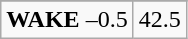<table class="wikitable">
<tr align="center">
</tr>
<tr align="center">
<td><strong>WAKE</strong> –0.5</td>
<td>42.5</td>
</tr>
</table>
